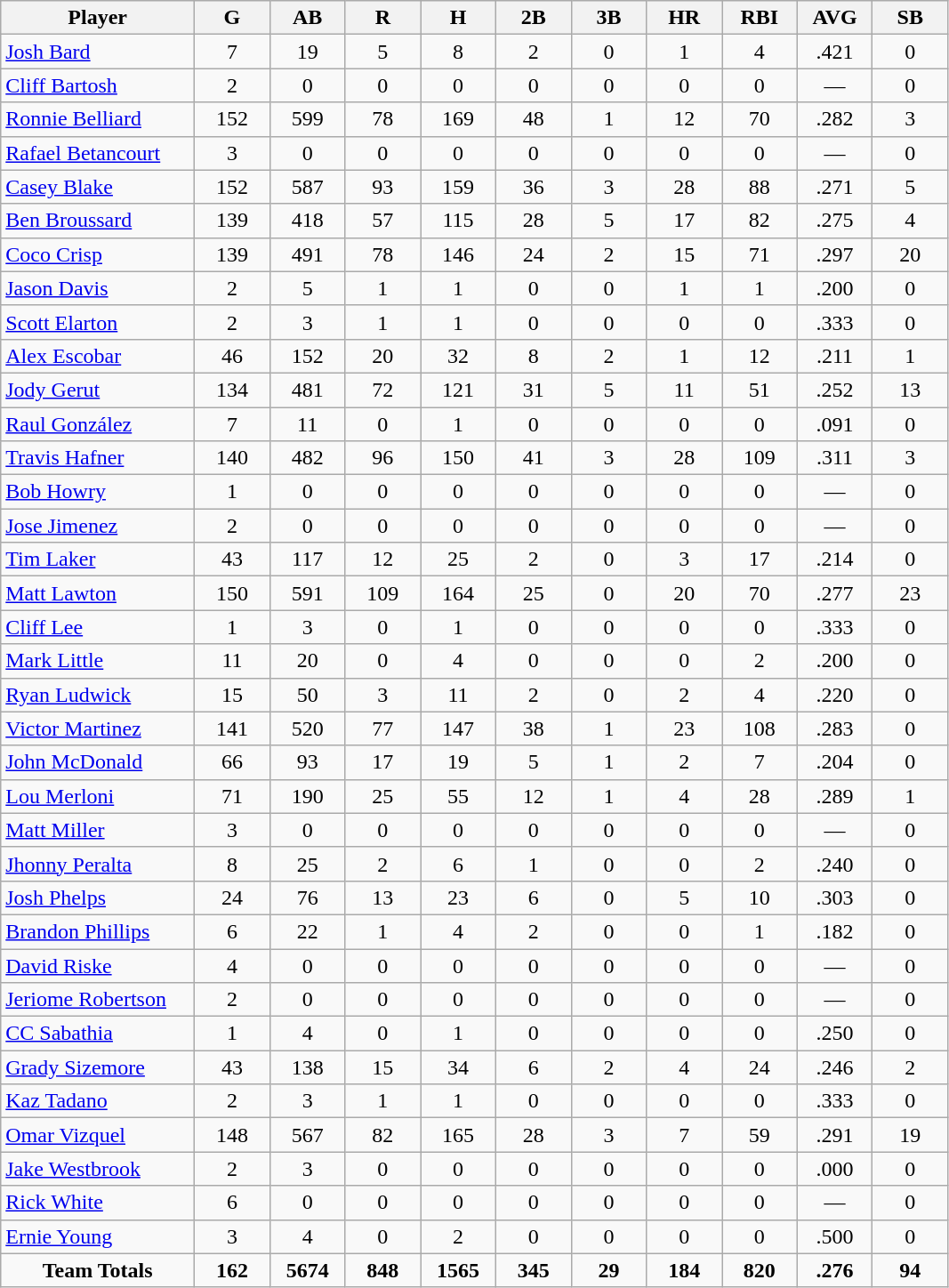<table class="wikitable" style="text-align:center">
<tr>
<th bgcolor="#DDDDFF" width="18%">Player</th>
<th bgcolor="#DDDDFF" width="7%">G</th>
<th bgcolor="#DDDDFF" width="7%">AB</th>
<th bgcolor="#DDDDFF" width="7%">R</th>
<th bgcolor="#DDDDFF" width="7%">H</th>
<th bgcolor="#DDDDFF" width="7%">2B</th>
<th bgcolor="#DDDDFF" width="7%">3B</th>
<th bgcolor="#DDDDFF" width="7%">HR</th>
<th bgcolor="#DDDDFF" width="7%">RBI</th>
<th bgcolor="#DDDDFF" width="7%">AVG</th>
<th bgcolor="#DDDDFF" width="7%">SB</th>
</tr>
<tr>
<td style="text-align:left"><a href='#'>Josh Bard</a></td>
<td>7</td>
<td>19</td>
<td>5</td>
<td>8</td>
<td>2</td>
<td>0</td>
<td>1</td>
<td>4</td>
<td>.421</td>
<td>0</td>
</tr>
<tr>
<td style="text-align:left"><a href='#'>Cliff Bartosh</a></td>
<td>2</td>
<td>0</td>
<td>0</td>
<td>0</td>
<td>0</td>
<td>0</td>
<td>0</td>
<td>0</td>
<td>—</td>
<td>0</td>
</tr>
<tr>
<td style="text-align:left"><a href='#'>Ronnie Belliard</a></td>
<td>152</td>
<td>599</td>
<td>78</td>
<td>169</td>
<td>48</td>
<td>1</td>
<td>12</td>
<td>70</td>
<td>.282</td>
<td>3</td>
</tr>
<tr>
<td style="text-align:left"><a href='#'>Rafael Betancourt</a></td>
<td>3</td>
<td>0</td>
<td>0</td>
<td>0</td>
<td>0</td>
<td>0</td>
<td>0</td>
<td>0</td>
<td>—</td>
<td>0</td>
</tr>
<tr>
<td style="text-align:left"><a href='#'>Casey Blake</a></td>
<td>152</td>
<td>587</td>
<td>93</td>
<td>159</td>
<td>36</td>
<td>3</td>
<td>28</td>
<td>88</td>
<td>.271</td>
<td>5</td>
</tr>
<tr>
<td style="text-align:left"><a href='#'>Ben Broussard</a></td>
<td>139</td>
<td>418</td>
<td>57</td>
<td>115</td>
<td>28</td>
<td>5</td>
<td>17</td>
<td>82</td>
<td>.275</td>
<td>4</td>
</tr>
<tr>
<td style="text-align:left"><a href='#'>Coco Crisp</a></td>
<td>139</td>
<td>491</td>
<td>78</td>
<td>146</td>
<td>24</td>
<td>2</td>
<td>15</td>
<td>71</td>
<td>.297</td>
<td>20</td>
</tr>
<tr>
<td style="text-align:left"><a href='#'>Jason Davis</a></td>
<td>2</td>
<td>5</td>
<td>1</td>
<td>1</td>
<td>0</td>
<td>0</td>
<td>1</td>
<td>1</td>
<td>.200</td>
<td>0</td>
</tr>
<tr>
<td style="text-align:left"><a href='#'>Scott Elarton</a></td>
<td>2</td>
<td>3</td>
<td>1</td>
<td>1</td>
<td>0</td>
<td>0</td>
<td>0</td>
<td>0</td>
<td>.333</td>
<td>0</td>
</tr>
<tr>
<td style="text-align:left"><a href='#'>Alex Escobar</a></td>
<td>46</td>
<td>152</td>
<td>20</td>
<td>32</td>
<td>8</td>
<td>2</td>
<td>1</td>
<td>12</td>
<td>.211</td>
<td>1</td>
</tr>
<tr>
<td style="text-align:left"><a href='#'>Jody Gerut</a></td>
<td>134</td>
<td>481</td>
<td>72</td>
<td>121</td>
<td>31</td>
<td>5</td>
<td>11</td>
<td>51</td>
<td>.252</td>
<td>13</td>
</tr>
<tr>
<td style="text-align:left"><a href='#'>Raul González</a></td>
<td>7</td>
<td>11</td>
<td>0</td>
<td>1</td>
<td>0</td>
<td>0</td>
<td>0</td>
<td>0</td>
<td>.091</td>
<td>0</td>
</tr>
<tr>
<td style="text-align:left"><a href='#'>Travis Hafner</a></td>
<td>140</td>
<td>482</td>
<td>96</td>
<td>150</td>
<td>41</td>
<td>3</td>
<td>28</td>
<td>109</td>
<td>.311</td>
<td>3</td>
</tr>
<tr>
<td style="text-align:left"><a href='#'>Bob Howry</a></td>
<td>1</td>
<td>0</td>
<td>0</td>
<td>0</td>
<td>0</td>
<td>0</td>
<td>0</td>
<td>0</td>
<td>—</td>
<td>0</td>
</tr>
<tr>
<td style="text-align:left"><a href='#'>Jose Jimenez</a></td>
<td>2</td>
<td>0</td>
<td>0</td>
<td>0</td>
<td>0</td>
<td>0</td>
<td>0</td>
<td>0</td>
<td>—</td>
<td>0</td>
</tr>
<tr>
<td style="text-align:left"><a href='#'>Tim Laker</a></td>
<td>43</td>
<td>117</td>
<td>12</td>
<td>25</td>
<td>2</td>
<td>0</td>
<td>3</td>
<td>17</td>
<td>.214</td>
<td>0</td>
</tr>
<tr>
<td style="text-align:left"><a href='#'>Matt Lawton</a></td>
<td>150</td>
<td>591</td>
<td>109</td>
<td>164</td>
<td>25</td>
<td>0</td>
<td>20</td>
<td>70</td>
<td>.277</td>
<td>23</td>
</tr>
<tr>
<td style="text-align:left"><a href='#'>Cliff Lee</a></td>
<td>1</td>
<td>3</td>
<td>0</td>
<td>1</td>
<td>0</td>
<td>0</td>
<td>0</td>
<td>0</td>
<td>.333</td>
<td>0</td>
</tr>
<tr>
<td style="text-align:left"><a href='#'>Mark Little</a></td>
<td>11</td>
<td>20</td>
<td>0</td>
<td>4</td>
<td>0</td>
<td>0</td>
<td>0</td>
<td>2</td>
<td>.200</td>
<td>0</td>
</tr>
<tr>
<td style="text-align:left"><a href='#'>Ryan Ludwick</a></td>
<td>15</td>
<td>50</td>
<td>3</td>
<td>11</td>
<td>2</td>
<td>0</td>
<td>2</td>
<td>4</td>
<td>.220</td>
<td>0</td>
</tr>
<tr>
<td style="text-align:left"><a href='#'>Victor Martinez</a></td>
<td>141</td>
<td>520</td>
<td>77</td>
<td>147</td>
<td>38</td>
<td>1</td>
<td>23</td>
<td>108</td>
<td>.283</td>
<td>0</td>
</tr>
<tr>
<td style="text-align:left"><a href='#'>John McDonald</a></td>
<td>66</td>
<td>93</td>
<td>17</td>
<td>19</td>
<td>5</td>
<td>1</td>
<td>2</td>
<td>7</td>
<td>.204</td>
<td>0</td>
</tr>
<tr>
<td style="text-align:left"><a href='#'>Lou Merloni</a></td>
<td>71</td>
<td>190</td>
<td>25</td>
<td>55</td>
<td>12</td>
<td>1</td>
<td>4</td>
<td>28</td>
<td>.289</td>
<td>1</td>
</tr>
<tr>
<td style="text-align:left"><a href='#'>Matt Miller</a></td>
<td>3</td>
<td>0</td>
<td>0</td>
<td>0</td>
<td>0</td>
<td>0</td>
<td>0</td>
<td>0</td>
<td>—</td>
<td>0</td>
</tr>
<tr>
<td style="text-align:left"><a href='#'>Jhonny Peralta</a></td>
<td>8</td>
<td>25</td>
<td>2</td>
<td>6</td>
<td>1</td>
<td>0</td>
<td>0</td>
<td>2</td>
<td>.240</td>
<td>0</td>
</tr>
<tr>
<td style="text-align:left"><a href='#'>Josh Phelps</a></td>
<td>24</td>
<td>76</td>
<td>13</td>
<td>23</td>
<td>6</td>
<td>0</td>
<td>5</td>
<td>10</td>
<td>.303</td>
<td>0</td>
</tr>
<tr>
<td style="text-align:left"><a href='#'>Brandon Phillips</a></td>
<td>6</td>
<td>22</td>
<td>1</td>
<td>4</td>
<td>2</td>
<td>0</td>
<td>0</td>
<td>1</td>
<td>.182</td>
<td>0</td>
</tr>
<tr>
<td style="text-align:left"><a href='#'>David Riske</a></td>
<td>4</td>
<td>0</td>
<td>0</td>
<td>0</td>
<td>0</td>
<td>0</td>
<td>0</td>
<td>0</td>
<td>—</td>
<td>0</td>
</tr>
<tr>
<td style="text-align:left"><a href='#'>Jeriome Robertson</a></td>
<td>2</td>
<td>0</td>
<td>0</td>
<td>0</td>
<td>0</td>
<td>0</td>
<td>0</td>
<td>0</td>
<td>—</td>
<td>0</td>
</tr>
<tr>
<td style="text-align:left"><a href='#'>CC Sabathia</a></td>
<td>1</td>
<td>4</td>
<td>0</td>
<td>1</td>
<td>0</td>
<td>0</td>
<td>0</td>
<td>0</td>
<td>.250</td>
<td>0</td>
</tr>
<tr>
<td style="text-align:left"><a href='#'>Grady Sizemore</a></td>
<td>43</td>
<td>138</td>
<td>15</td>
<td>34</td>
<td>6</td>
<td>2</td>
<td>4</td>
<td>24</td>
<td>.246</td>
<td>2</td>
</tr>
<tr>
<td style="text-align:left"><a href='#'>Kaz Tadano</a></td>
<td>2</td>
<td>3</td>
<td>1</td>
<td>1</td>
<td>0</td>
<td>0</td>
<td>0</td>
<td>0</td>
<td>.333</td>
<td>0</td>
</tr>
<tr>
<td style="text-align:left"><a href='#'>Omar Vizquel</a></td>
<td>148</td>
<td>567</td>
<td>82</td>
<td>165</td>
<td>28</td>
<td>3</td>
<td>7</td>
<td>59</td>
<td>.291</td>
<td>19</td>
</tr>
<tr>
<td style="text-align:left"><a href='#'>Jake Westbrook</a></td>
<td>2</td>
<td>3</td>
<td>0</td>
<td>0</td>
<td>0</td>
<td>0</td>
<td>0</td>
<td>0</td>
<td>.000</td>
<td>0</td>
</tr>
<tr>
<td style="text-align:left"><a href='#'>Rick White</a></td>
<td>6</td>
<td>0</td>
<td>0</td>
<td>0</td>
<td>0</td>
<td>0</td>
<td>0</td>
<td>0</td>
<td>—</td>
<td>0</td>
</tr>
<tr>
<td style="text-align:left"><a href='#'>Ernie Young</a></td>
<td>3</td>
<td>4</td>
<td>0</td>
<td>2</td>
<td>0</td>
<td>0</td>
<td>0</td>
<td>0</td>
<td>.500</td>
<td>0</td>
</tr>
<tr>
<td><strong>Team Totals</strong></td>
<td><strong>162</strong></td>
<td><strong>5674</strong></td>
<td><strong>848</strong></td>
<td><strong>1565</strong></td>
<td><strong>345</strong></td>
<td><strong>29</strong></td>
<td><strong>184</strong></td>
<td><strong>820</strong></td>
<td><strong>.276</strong></td>
<td><strong>94</strong></td>
</tr>
</table>
